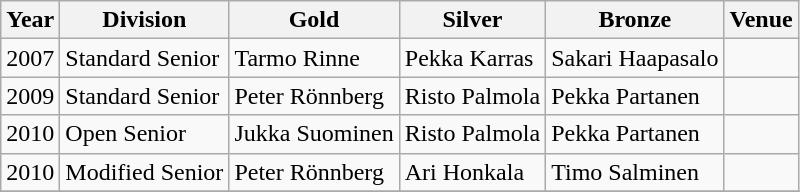<table class="wikitable sortable" style="text-align: left;">
<tr>
<th>Year</th>
<th>Division</th>
<th> Gold</th>
<th> Silver</th>
<th> Bronze</th>
<th>Venue</th>
</tr>
<tr>
<td>2007</td>
<td>Standard Senior</td>
<td>Tarmo Rinne</td>
<td>Pekka Karras</td>
<td>Sakari Haapasalo</td>
<td></td>
</tr>
<tr>
<td>2009</td>
<td>Standard Senior</td>
<td>Peter Rönnberg</td>
<td>Risto Palmola</td>
<td>Pekka Partanen</td>
<td></td>
</tr>
<tr>
<td>2010</td>
<td>Open Senior</td>
<td>Jukka Suominen</td>
<td>Risto Palmola</td>
<td>Pekka Partanen</td>
<td></td>
</tr>
<tr>
<td>2010</td>
<td>Modified Senior</td>
<td>Peter Rönnberg</td>
<td>Ari Honkala</td>
<td>Timo Salminen</td>
<td></td>
</tr>
<tr>
</tr>
</table>
